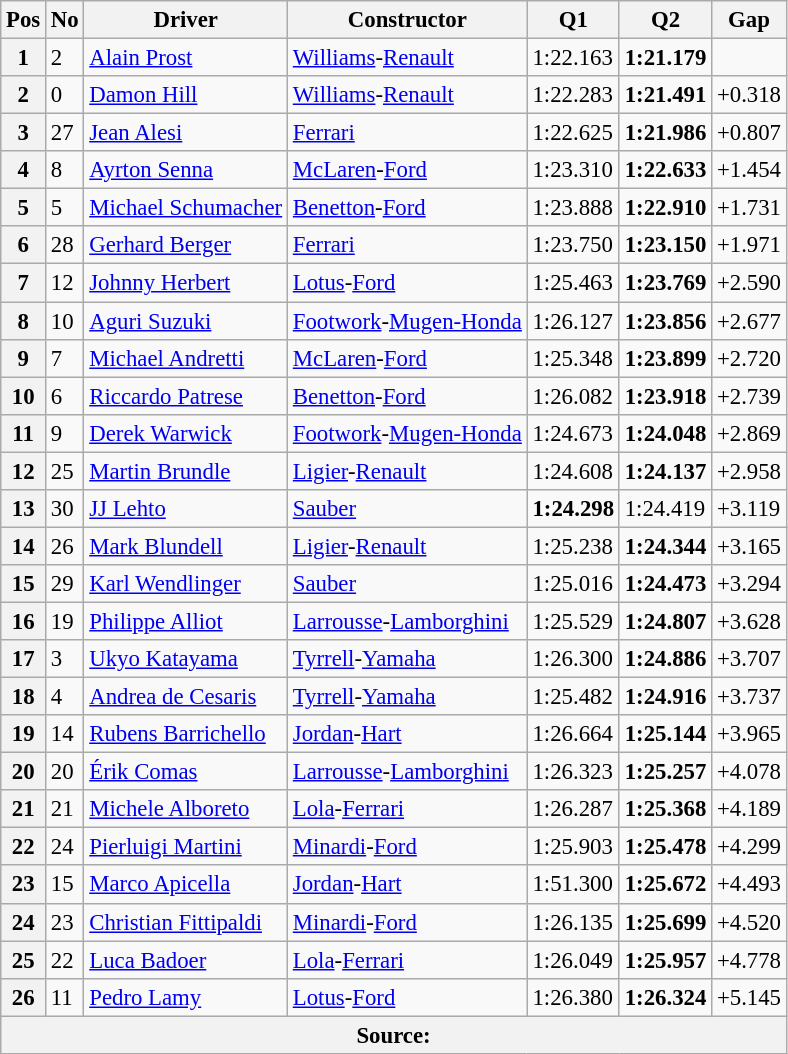<table class="wikitable sortable" style="font-size: 95%">
<tr>
<th>Pos</th>
<th>No</th>
<th>Driver</th>
<th>Constructor</th>
<th>Q1</th>
<th>Q2</th>
<th>Gap</th>
</tr>
<tr>
<th>1</th>
<td>2</td>
<td> <a href='#'>Alain Prost</a></td>
<td><a href='#'>Williams</a>-<a href='#'>Renault</a></td>
<td>1:22.163</td>
<td><strong>1:21.179</strong></td>
<td></td>
</tr>
<tr>
<th>2</th>
<td>0</td>
<td> <a href='#'>Damon Hill</a></td>
<td><a href='#'>Williams</a>-<a href='#'>Renault</a></td>
<td>1:22.283</td>
<td><strong>1:21.491</strong></td>
<td>+0.318</td>
</tr>
<tr>
<th>3</th>
<td>27</td>
<td> <a href='#'>Jean Alesi</a></td>
<td><a href='#'>Ferrari</a></td>
<td>1:22.625</td>
<td><strong>1:21.986</strong></td>
<td>+0.807</td>
</tr>
<tr>
<th>4</th>
<td>8</td>
<td> <a href='#'>Ayrton Senna</a></td>
<td><a href='#'>McLaren</a>-<a href='#'>Ford</a></td>
<td>1:23.310</td>
<td><strong>1:22.633</strong></td>
<td>+1.454</td>
</tr>
<tr>
<th>5</th>
<td>5</td>
<td> <a href='#'>Michael Schumacher</a></td>
<td><a href='#'>Benetton</a>-<a href='#'>Ford</a></td>
<td>1:23.888</td>
<td><strong>1:22.910</strong></td>
<td>+1.731</td>
</tr>
<tr>
<th>6</th>
<td>28</td>
<td> <a href='#'>Gerhard Berger</a></td>
<td><a href='#'>Ferrari</a></td>
<td>1:23.750</td>
<td><strong>1:23.150</strong></td>
<td>+1.971</td>
</tr>
<tr>
<th>7</th>
<td>12</td>
<td> <a href='#'>Johnny Herbert</a></td>
<td><a href='#'>Lotus</a>-<a href='#'>Ford</a></td>
<td>1:25.463</td>
<td><strong>1:23.769</strong></td>
<td>+2.590</td>
</tr>
<tr>
<th>8</th>
<td>10</td>
<td> <a href='#'>Aguri Suzuki</a></td>
<td><a href='#'>Footwork</a>-<a href='#'>Mugen-Honda</a></td>
<td>1:26.127</td>
<td><strong>1:23.856</strong></td>
<td>+2.677</td>
</tr>
<tr>
<th>9</th>
<td>7</td>
<td> <a href='#'>Michael Andretti</a></td>
<td><a href='#'>McLaren</a>-<a href='#'>Ford</a></td>
<td>1:25.348</td>
<td><strong>1:23.899</strong></td>
<td>+2.720</td>
</tr>
<tr>
<th>10</th>
<td>6</td>
<td> <a href='#'>Riccardo Patrese</a></td>
<td><a href='#'>Benetton</a>-<a href='#'>Ford</a></td>
<td>1:26.082</td>
<td><strong>1:23.918</strong></td>
<td>+2.739</td>
</tr>
<tr>
<th>11</th>
<td>9</td>
<td> <a href='#'>Derek Warwick</a></td>
<td><a href='#'>Footwork</a>-<a href='#'>Mugen-Honda</a></td>
<td>1:24.673</td>
<td><strong>1:24.048</strong></td>
<td>+2.869</td>
</tr>
<tr>
<th>12</th>
<td>25</td>
<td> <a href='#'>Martin Brundle</a></td>
<td><a href='#'>Ligier</a>-<a href='#'>Renault</a></td>
<td>1:24.608</td>
<td><strong>1:24.137</strong></td>
<td>+2.958</td>
</tr>
<tr>
<th>13</th>
<td>30</td>
<td> <a href='#'>JJ Lehto</a></td>
<td><a href='#'>Sauber</a></td>
<td><strong>1:24.298</strong></td>
<td>1:24.419</td>
<td>+3.119</td>
</tr>
<tr>
<th>14</th>
<td>26</td>
<td> <a href='#'>Mark Blundell</a></td>
<td><a href='#'>Ligier</a>-<a href='#'>Renault</a></td>
<td>1:25.238</td>
<td><strong>1:24.344</strong></td>
<td>+3.165</td>
</tr>
<tr>
<th>15</th>
<td>29</td>
<td> <a href='#'>Karl Wendlinger</a></td>
<td><a href='#'>Sauber</a></td>
<td>1:25.016</td>
<td><strong>1:24.473</strong></td>
<td>+3.294</td>
</tr>
<tr>
<th>16</th>
<td>19</td>
<td> <a href='#'>Philippe Alliot</a></td>
<td><a href='#'>Larrousse</a>-<a href='#'>Lamborghini</a></td>
<td>1:25.529</td>
<td><strong>1:24.807</strong></td>
<td>+3.628</td>
</tr>
<tr>
<th>17</th>
<td>3</td>
<td> <a href='#'>Ukyo Katayama</a></td>
<td><a href='#'>Tyrrell</a>-<a href='#'>Yamaha</a></td>
<td>1:26.300</td>
<td><strong>1:24.886</strong></td>
<td>+3.707</td>
</tr>
<tr>
<th>18</th>
<td>4</td>
<td> <a href='#'>Andrea de Cesaris</a></td>
<td><a href='#'>Tyrrell</a>-<a href='#'>Yamaha</a></td>
<td>1:25.482</td>
<td><strong>1:24.916</strong></td>
<td>+3.737</td>
</tr>
<tr>
<th>19</th>
<td>14</td>
<td> <a href='#'>Rubens Barrichello</a></td>
<td><a href='#'>Jordan</a>-<a href='#'>Hart</a></td>
<td>1:26.664</td>
<td><strong>1:25.144</strong></td>
<td>+3.965</td>
</tr>
<tr>
<th>20</th>
<td>20</td>
<td> <a href='#'>Érik Comas</a></td>
<td><a href='#'>Larrousse</a>-<a href='#'>Lamborghini</a></td>
<td>1:26.323</td>
<td><strong>1:25.257</strong></td>
<td>+4.078</td>
</tr>
<tr>
<th>21</th>
<td>21</td>
<td> <a href='#'>Michele Alboreto</a></td>
<td><a href='#'>Lola</a>-<a href='#'>Ferrari</a></td>
<td>1:26.287</td>
<td><strong>1:25.368</strong></td>
<td>+4.189</td>
</tr>
<tr>
<th>22</th>
<td>24</td>
<td> <a href='#'>Pierluigi Martini</a></td>
<td><a href='#'>Minardi</a>-<a href='#'>Ford</a></td>
<td>1:25.903</td>
<td><strong>1:25.478</strong></td>
<td>+4.299</td>
</tr>
<tr>
<th>23</th>
<td>15</td>
<td> <a href='#'>Marco Apicella</a></td>
<td><a href='#'>Jordan</a>-<a href='#'>Hart</a></td>
<td>1:51.300</td>
<td><strong>1:25.672</strong></td>
<td>+4.493</td>
</tr>
<tr>
<th>24</th>
<td>23</td>
<td> <a href='#'>Christian Fittipaldi</a></td>
<td><a href='#'>Minardi</a>-<a href='#'>Ford</a></td>
<td>1:26.135</td>
<td><strong>1:25.699</strong></td>
<td>+4.520</td>
</tr>
<tr>
<th>25</th>
<td>22</td>
<td> <a href='#'>Luca Badoer</a></td>
<td><a href='#'>Lola</a>-<a href='#'>Ferrari</a></td>
<td>1:26.049</td>
<td><strong>1:25.957</strong></td>
<td>+4.778</td>
</tr>
<tr>
<th>26</th>
<td>11</td>
<td> <a href='#'>Pedro Lamy</a></td>
<td><a href='#'>Lotus</a>-<a href='#'>Ford</a></td>
<td>1:26.380</td>
<td><strong>1:26.324</strong></td>
<td>+5.145</td>
</tr>
<tr>
<th colspan="7">Source:</th>
</tr>
</table>
